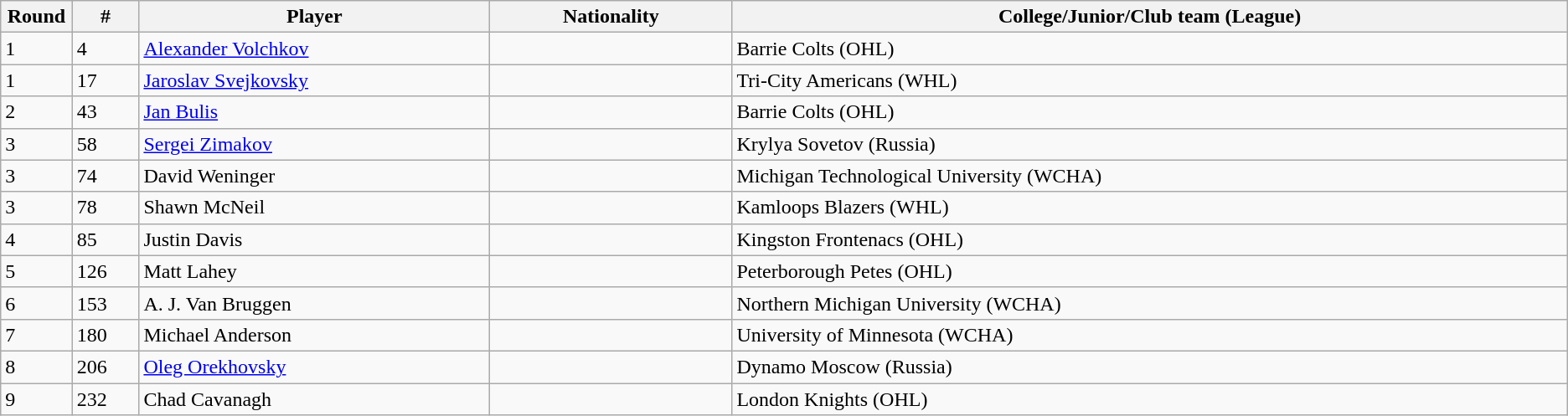<table class="wikitable">
<tr align="center">
<th bgcolor="#DDDDFF" width="4.0%">Round</th>
<th bgcolor="#DDDDFF" width="4.0%">#</th>
<th bgcolor="#DDDDFF" width="21.0%">Player</th>
<th bgcolor="#DDDDFF" width="14.5%">Nationality</th>
<th bgcolor="#DDDDFF" width="50.0%">College/Junior/Club team (League)</th>
</tr>
<tr>
<td>1</td>
<td>4</td>
<td><a href='#'>Alexander Volchkov</a></td>
<td></td>
<td>Barrie Colts (OHL)</td>
</tr>
<tr>
<td>1</td>
<td>17</td>
<td><a href='#'>Jaroslav Svejkovsky</a></td>
<td></td>
<td>Tri-City Americans (WHL)</td>
</tr>
<tr>
<td>2</td>
<td>43</td>
<td><a href='#'>Jan Bulis</a></td>
<td></td>
<td>Barrie Colts (OHL)</td>
</tr>
<tr>
<td>3</td>
<td>58</td>
<td><a href='#'>Sergei Zimakov</a></td>
<td></td>
<td>Krylya Sovetov (Russia)</td>
</tr>
<tr>
<td>3</td>
<td>74</td>
<td>David Weninger</td>
<td></td>
<td>Michigan Technological University (WCHA)</td>
</tr>
<tr>
<td>3</td>
<td>78</td>
<td>Shawn McNeil</td>
<td></td>
<td>Kamloops Blazers (WHL)</td>
</tr>
<tr>
<td>4</td>
<td>85</td>
<td>Justin Davis</td>
<td></td>
<td>Kingston Frontenacs (OHL)</td>
</tr>
<tr>
<td>5</td>
<td>126</td>
<td>Matt Lahey</td>
<td></td>
<td>Peterborough Petes (OHL)</td>
</tr>
<tr>
<td>6</td>
<td>153</td>
<td>A. J. Van Bruggen</td>
<td></td>
<td>Northern Michigan University (WCHA)</td>
</tr>
<tr>
<td>7</td>
<td>180</td>
<td>Michael Anderson</td>
<td></td>
<td>University of Minnesota (WCHA)</td>
</tr>
<tr>
<td>8</td>
<td>206</td>
<td><a href='#'>Oleg Orekhovsky</a></td>
<td></td>
<td>Dynamo Moscow (Russia)</td>
</tr>
<tr>
<td>9</td>
<td>232</td>
<td>Chad Cavanagh</td>
<td></td>
<td>London Knights (OHL)</td>
</tr>
</table>
